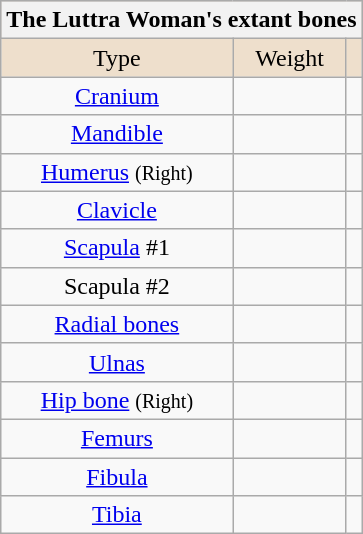<table class="wikitable" style="text-align:center">
<tr bgcolor=#CDC0B0>
<th colspan=3>The Luttra Woman's extant bones<br><small></small></th>
</tr>
<tr bgcolor=#EEDFCC>
<td>Type</td>
<td>Weight</td>
<td></td>
</tr>
<tr>
<td><a href='#'>Cranium</a></td>
<td></td>
<td></td>
</tr>
<tr>
<td><a href='#'>Mandible</a></td>
<td></td>
<td></td>
</tr>
<tr>
<td><a href='#'>Humerus</a> <small>(Right)</small></td>
<td></td>
<td></td>
</tr>
<tr>
<td><a href='#'>Clavicle</a></td>
<td></td>
<td></td>
</tr>
<tr>
<td><a href='#'>Scapula</a> #1</td>
<td></td>
<td></td>
</tr>
<tr>
<td>Scapula #2</td>
<td></td>
<td></td>
</tr>
<tr>
<td><a href='#'>Radial bones</a></td>
<td></td>
<td></td>
</tr>
<tr>
<td><a href='#'>Ulnas</a></td>
<td></td>
<td></td>
</tr>
<tr>
<td><a href='#'>Hip bone</a> <small>(Right)</small></td>
<td></td>
<td></td>
</tr>
<tr>
<td><a href='#'>Femurs</a></td>
<td></td>
<td></td>
</tr>
<tr>
<td><a href='#'>Fibula</a></td>
<td></td>
<td></td>
</tr>
<tr>
<td><a href='#'>Tibia</a></td>
<td></td>
<td></td>
</tr>
</table>
